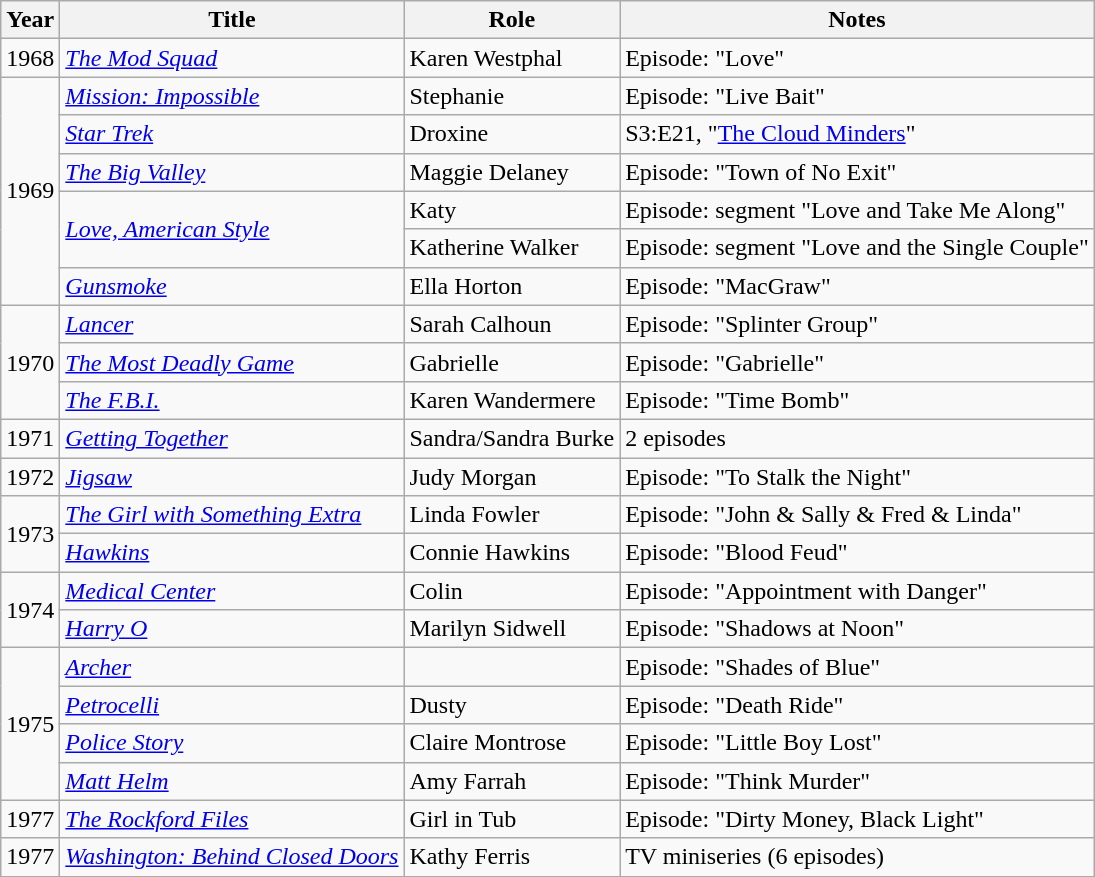<table class="wikitable">
<tr>
<th>Year</th>
<th>Title</th>
<th>Role</th>
<th>Notes</th>
</tr>
<tr>
<td>1968</td>
<td><em><a href='#'>The Mod Squad</a></em></td>
<td>Karen Westphal</td>
<td>Episode: "Love"</td>
</tr>
<tr>
<td rowspan="6">1969</td>
<td><em><a href='#'>Mission: Impossible</a></em></td>
<td>Stephanie</td>
<td>Episode: "Live Bait"</td>
</tr>
<tr>
<td><em><a href='#'>Star Trek</a></em></td>
<td>Droxine</td>
<td>S3:E21, "<a href='#'>The Cloud Minders</a>"</td>
</tr>
<tr>
<td><em><a href='#'>The Big Valley</a></em></td>
<td>Maggie Delaney</td>
<td>Episode: "Town of No Exit"</td>
</tr>
<tr>
<td rowspan="2"><em><a href='#'>Love, American Style</a></em></td>
<td>Katy</td>
<td>Episode: segment "Love and Take Me Along"</td>
</tr>
<tr>
<td>Katherine Walker</td>
<td>Episode: segment "Love and the Single Couple"</td>
</tr>
<tr>
<td><em><a href='#'>Gunsmoke</a></em></td>
<td>Ella Horton</td>
<td>Episode: "MacGraw"</td>
</tr>
<tr>
<td rowspan="3">1970</td>
<td><em><a href='#'>Lancer</a></em></td>
<td>Sarah Calhoun</td>
<td>Episode: "Splinter Group"</td>
</tr>
<tr>
<td><em><a href='#'>The Most Deadly Game</a></em></td>
<td>Gabrielle</td>
<td>Episode: "Gabrielle"</td>
</tr>
<tr>
<td><em><a href='#'>The F.B.I.</a></em></td>
<td>Karen Wandermere</td>
<td>Episode: "Time Bomb"</td>
</tr>
<tr>
<td>1971</td>
<td><em><a href='#'>Getting Together</a></em></td>
<td>Sandra/Sandra Burke</td>
<td>2 episodes</td>
</tr>
<tr>
<td>1972</td>
<td><em><a href='#'>Jigsaw</a></em></td>
<td>Judy Morgan</td>
<td>Episode: "To Stalk the Night"</td>
</tr>
<tr>
<td rowspan="2">1973</td>
<td><em><a href='#'>The Girl with Something Extra</a></em></td>
<td>Linda Fowler</td>
<td>Episode: "John & Sally & Fred & Linda"</td>
</tr>
<tr>
<td><em><a href='#'>Hawkins</a></em></td>
<td>Connie Hawkins</td>
<td>Episode: "Blood Feud"</td>
</tr>
<tr>
<td rowspan="2">1974</td>
<td><em><a href='#'>Medical Center</a></em></td>
<td>Colin</td>
<td>Episode: "Appointment with Danger"</td>
</tr>
<tr>
<td><em><a href='#'>Harry O</a></em></td>
<td>Marilyn Sidwell</td>
<td>Episode: "Shadows at Noon"</td>
</tr>
<tr>
<td rowspan="4">1975</td>
<td><em><a href='#'>Archer</a></em></td>
<td></td>
<td>Episode: "Shades of Blue"</td>
</tr>
<tr>
<td><em><a href='#'>Petrocelli</a></em></td>
<td>Dusty</td>
<td>Episode: "Death Ride"</td>
</tr>
<tr>
<td><em><a href='#'>Police Story</a></em></td>
<td>Claire Montrose</td>
<td>Episode: "Little Boy Lost"</td>
</tr>
<tr>
<td><em><a href='#'>Matt Helm</a></em></td>
<td>Amy Farrah</td>
<td>Episode: "Think Murder"</td>
</tr>
<tr>
<td>1977</td>
<td><em><a href='#'>The Rockford Files</a></em></td>
<td>Girl in Tub</td>
<td>Episode: "Dirty Money, Black Light"</td>
</tr>
<tr>
<td>1977</td>
<td><em><a href='#'>Washington: Behind Closed Doors</a></em></td>
<td>Kathy Ferris</td>
<td>TV miniseries (6 episodes)</td>
</tr>
</table>
